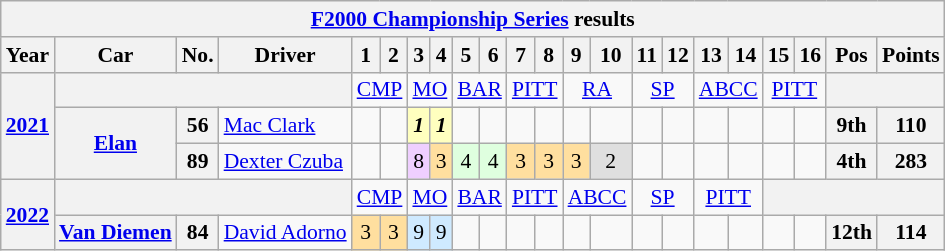<table class="wikitable" border="1" style="text-align:center; font-size:90%;">
<tr>
<th colspan="27"><a href='#'>F2000 Championship Series</a> results</th>
</tr>
<tr>
<th>Year</th>
<th>Car</th>
<th>No.</th>
<th>Driver</th>
<th>1</th>
<th>2</th>
<th>3</th>
<th>4</th>
<th>5</th>
<th>6</th>
<th>7</th>
<th>8</th>
<th>9</th>
<th>10</th>
<th>11</th>
<th>12</th>
<th>13</th>
<th>14</th>
<th>15</th>
<th>16</th>
<th>Pos</th>
<th>Points</th>
</tr>
<tr>
<th rowspan=3><a href='#'>2021</a></th>
<th colspan=3></th>
<td colspan="2"><a href='#'>CMP</a></td>
<td colspan="2"><a href='#'>MO</a></td>
<td colspan="2"><a href='#'>BAR</a></td>
<td colspan="2"><a href='#'>PITT</a></td>
<td colspan="2"><a href='#'>RA</a></td>
<td colspan="2"><a href='#'>SP</a></td>
<td colspan="2"><a href='#'>ABCC</a></td>
<td colspan="2"><a href='#'>PITT</a></td>
<th colspan="11"></th>
</tr>
<tr>
<th rowspan=2><a href='#'>Elan</a></th>
<th>56</th>
<td align="left"> <a href='#'>Mac Clark</a></td>
<td></td>
<td></td>
<td style="background:#FFFFBF"><strong><em>1</em></strong></td>
<td style="background:#FFFFBF"><strong><em>1</em></strong></td>
<td></td>
<td></td>
<td></td>
<td></td>
<td></td>
<td></td>
<td></td>
<td></td>
<td></td>
<td></td>
<td></td>
<td></td>
<th>9th</th>
<th>110</th>
</tr>
<tr>
<th>89</th>
<td align="left"> <a href='#'>Dexter Czuba</a></td>
<td></td>
<td></td>
<td style="background:#EFCFFF">8</td>
<td style="background:#FFDF9F">3</td>
<td style="background:#DFFFDF">4</td>
<td style="background:#DFFFDF">4</td>
<td style="background:#FFDF9F">3</td>
<td style="background:#FFDF9F">3</td>
<td style="background:#FFDF9F">3</td>
<td style="background:#DFDFDF">2</td>
<td></td>
<td></td>
<td></td>
<td></td>
<td></td>
<td></td>
<th>4th</th>
<th>283</th>
</tr>
<tr>
<th rowspan="2"><a href='#'>2022</a></th>
<th colspan="3"></th>
<td colspan="2"><a href='#'>CMP</a></td>
<td colspan="2"><a href='#'>MO</a></td>
<td colspan="2"><a href='#'>BAR</a></td>
<td colspan="2"><a href='#'>PITT</a></td>
<td colspan="2"><a href='#'>ABCC</a></td>
<td colspan="2"><a href='#'>SP</a></td>
<td colspan="2"><a href='#'>PITT</a></td>
<th colspan="11"></th>
</tr>
<tr>
<th rowspan=1><a href='#'>Van Diemen</a></th>
<th>84</th>
<td align="left"> <a href='#'>David Adorno</a></td>
<td style="background:#FFDF9F">3</td>
<td style="background:#FFDF9F">3</td>
<td style="background:#CFEAFF">9</td>
<td style="background:#CFEAFF">9</td>
<td></td>
<td></td>
<td></td>
<td></td>
<td></td>
<td></td>
<td></td>
<td></td>
<td></td>
<td></td>
<td></td>
<td></td>
<th>12th</th>
<th>114</th>
</tr>
</table>
